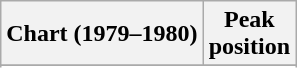<table class="wikitable">
<tr>
<th align="left">Chart (1979–1980)</th>
<th align="left">Peak<br>position</th>
</tr>
<tr>
</tr>
<tr>
</tr>
<tr>
</tr>
</table>
